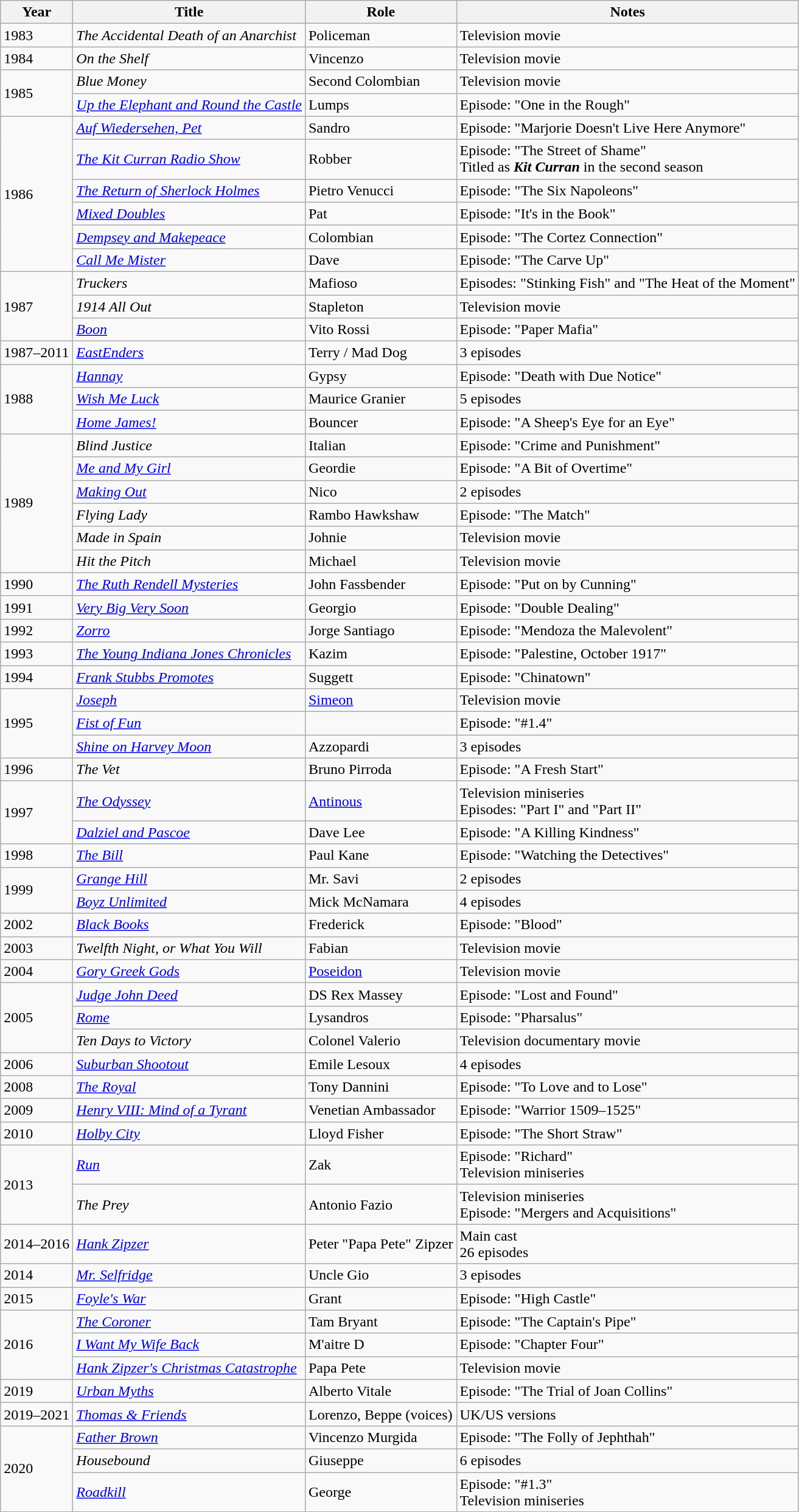<table class="wikitable sortable">
<tr>
<th>Year</th>
<th>Title</th>
<th>Role</th>
<th>Notes</th>
</tr>
<tr>
<td>1983</td>
<td><em>The Accidental Death of an Anarchist</em></td>
<td>Policeman</td>
<td>Television movie</td>
</tr>
<tr>
<td>1984</td>
<td><em>On the Shelf</em></td>
<td>Vincenzo</td>
<td>Television movie</td>
</tr>
<tr>
<td rowspan=2>1985</td>
<td><em>Blue Money</em></td>
<td>Second Colombian</td>
<td>Television movie</td>
</tr>
<tr>
<td><em><a href='#'>Up the Elephant and Round the Castle</a></em></td>
<td>Lumps</td>
<td>Episode: "One in the Rough"</td>
</tr>
<tr>
<td rowspan=6>1986</td>
<td><em><a href='#'>Auf Wiedersehen, Pet</a></em></td>
<td>Sandro</td>
<td>Episode: "Marjorie Doesn't Live Here Anymore"</td>
</tr>
<tr>
<td><em><a href='#'>The Kit Curran Radio Show</a></em></td>
<td>Robber</td>
<td>Episode: "The Street of Shame"<br>Titled as <strong><em>Kit Curran</em></strong> in the second season</td>
</tr>
<tr>
<td><em><a href='#'>The Return of Sherlock Holmes</a></em></td>
<td>Pietro Venucci</td>
<td>Episode: "The Six Napoleons"</td>
</tr>
<tr>
<td><em><a href='#'>Mixed Doubles</a></em></td>
<td>Pat</td>
<td>Episode: "It's in the Book"</td>
</tr>
<tr>
<td><em><a href='#'>Dempsey and Makepeace</a></em></td>
<td>Colombian</td>
<td>Episode: "The Cortez Connection"</td>
</tr>
<tr>
<td><em><a href='#'>Call Me Mister</a></em></td>
<td>Dave</td>
<td>Episode: "The Carve Up"</td>
</tr>
<tr>
<td rowspan=3>1987</td>
<td><em>Truckers</em></td>
<td>Mafioso</td>
<td>Episodes: "Stinking Fish" and "The Heat of the Moment"</td>
</tr>
<tr>
<td><em>1914 All Out</em></td>
<td>Stapleton</td>
<td>Television movie</td>
</tr>
<tr>
<td><em><a href='#'>Boon</a></em></td>
<td>Vito Rossi</td>
<td>Episode: "Paper Mafia"</td>
</tr>
<tr>
<td>1987–2011</td>
<td><em><a href='#'>EastEnders</a></em></td>
<td>Terry / Mad Dog</td>
<td>3 episodes</td>
</tr>
<tr>
<td rowspan=3>1988</td>
<td><em><a href='#'>Hannay</a></em></td>
<td>Gypsy</td>
<td>Episode: "Death with Due Notice"</td>
</tr>
<tr>
<td><em><a href='#'>Wish Me Luck</a></em></td>
<td>Maurice Granier</td>
<td>5 episodes</td>
</tr>
<tr>
<td><em><a href='#'>Home James!</a></em></td>
<td>Bouncer</td>
<td>Episode: "A Sheep's Eye for an Eye"</td>
</tr>
<tr>
<td rowspan=6>1989</td>
<td><em>Blind Justice</em></td>
<td>Italian</td>
<td>Episode: "Crime and Punishment"</td>
</tr>
<tr>
<td><em><a href='#'>Me and My Girl</a></em></td>
<td>Geordie</td>
<td>Episode: "A Bit of Overtime"</td>
</tr>
<tr>
<td><em><a href='#'>Making Out</a></em></td>
<td>Nico</td>
<td>2 episodes</td>
</tr>
<tr>
<td><em>Flying Lady</em></td>
<td>Rambo Hawkshaw</td>
<td>Episode: "The Match"</td>
</tr>
<tr>
<td><em>Made in Spain</em></td>
<td>Johnie</td>
<td>Television movie</td>
</tr>
<tr>
<td><em>Hit the Pitch</em></td>
<td>Michael</td>
<td>Television movie</td>
</tr>
<tr>
<td>1990</td>
<td><em><a href='#'>The Ruth Rendell Mysteries</a></em></td>
<td>John Fassbender</td>
<td>Episode: "Put on by Cunning"</td>
</tr>
<tr>
<td>1991</td>
<td><em><a href='#'>Very Big Very Soon</a></em></td>
<td>Georgio</td>
<td>Episode: "Double Dealing"</td>
</tr>
<tr>
<td>1992</td>
<td><em><a href='#'>Zorro</a></em></td>
<td>Jorge Santiago</td>
<td>Episode: "Mendoza the Malevolent"</td>
</tr>
<tr>
<td>1993</td>
<td><em><a href='#'>The Young Indiana Jones Chronicles</a></em></td>
<td>Kazim</td>
<td>Episode: "Palestine, October 1917"</td>
</tr>
<tr>
<td>1994</td>
<td><em><a href='#'>Frank Stubbs Promotes</a></em></td>
<td>Suggett</td>
<td>Episode: "Chinatown"</td>
</tr>
<tr>
<td rowspan=3>1995</td>
<td><em><a href='#'>Joseph</a></em></td>
<td><a href='#'>Simeon</a></td>
<td>Television movie</td>
</tr>
<tr>
<td><em><a href='#'>Fist of Fun</a></em></td>
<td></td>
<td>Episode: "#1.4"</td>
</tr>
<tr>
<td><em><a href='#'>Shine on Harvey Moon</a></em></td>
<td>Azzopardi</td>
<td>3 episodes</td>
</tr>
<tr>
<td>1996</td>
<td><em>The Vet</em></td>
<td>Bruno Pirroda</td>
<td>Episode: "A Fresh Start"</td>
</tr>
<tr>
<td rowspan=2>1997</td>
<td><em><a href='#'>The Odyssey</a></em></td>
<td><a href='#'>Antinous</a></td>
<td>Television miniseries<br>Episodes: "Part I" and "Part II"</td>
</tr>
<tr>
<td><em><a href='#'>Dalziel and Pascoe</a></em></td>
<td>Dave Lee</td>
<td>Episode: "A Killing Kindness"</td>
</tr>
<tr>
<td>1998</td>
<td><em><a href='#'>The Bill</a></em></td>
<td>Paul Kane</td>
<td>Episode: "Watching the Detectives"</td>
</tr>
<tr>
<td rowspan=2>1999</td>
<td><em><a href='#'>Grange Hill</a></em></td>
<td>Mr. Savi</td>
<td>2 episodes</td>
</tr>
<tr>
<td><em><a href='#'>Boyz Unlimited</a></em></td>
<td>Mick McNamara</td>
<td>4 episodes</td>
</tr>
<tr>
<td>2002</td>
<td><em><a href='#'>Black Books</a></em></td>
<td>Frederick</td>
<td>Episode: "Blood"</td>
</tr>
<tr>
<td>2003</td>
<td><em>Twelfth Night, or What You Will</em></td>
<td>Fabian</td>
<td>Television movie</td>
</tr>
<tr>
<td>2004</td>
<td><em><a href='#'>Gory Greek Gods</a></em></td>
<td><a href='#'>Poseidon</a></td>
<td>Television movie</td>
</tr>
<tr>
<td rowspan=3>2005</td>
<td><em><a href='#'>Judge John Deed</a></em></td>
<td>DS Rex Massey</td>
<td>Episode: "Lost and Found"</td>
</tr>
<tr>
<td><em><a href='#'>Rome</a></em></td>
<td>Lysandros</td>
<td>Episode: "Pharsalus"</td>
</tr>
<tr>
<td><em>Ten Days to Victory</em></td>
<td>Colonel Valerio</td>
<td>Television documentary movie</td>
</tr>
<tr>
<td>2006</td>
<td><em><a href='#'>Suburban Shootout</a></em></td>
<td>Emile Lesoux</td>
<td>4 episodes</td>
</tr>
<tr>
<td>2008</td>
<td><em><a href='#'>The Royal</a></em></td>
<td>Tony Dannini</td>
<td>Episode: "To Love and to Lose"</td>
</tr>
<tr>
<td>2009</td>
<td><em><a href='#'>Henry VIII: Mind of a Tyrant</a></em></td>
<td>Venetian Ambassador</td>
<td>Episode: "Warrior 1509–1525"</td>
</tr>
<tr>
<td>2010</td>
<td><em><a href='#'>Holby City</a></em></td>
<td>Lloyd Fisher</td>
<td>Episode: "The Short Straw"</td>
</tr>
<tr>
<td rowspan=2>2013</td>
<td><em><a href='#'>Run</a></em></td>
<td>Zak</td>
<td>Episode: "Richard"<br>Television miniseries</td>
</tr>
<tr>
<td><em>The Prey</em></td>
<td>Antonio Fazio</td>
<td>Television miniseries<br>Episode: "Mergers and Acquisitions"</td>
</tr>
<tr>
<td>2014–2016</td>
<td><em><a href='#'>Hank Zipzer</a></em></td>
<td>Peter "Papa Pete" Zipzer</td>
<td>Main cast<br>26 episodes</td>
</tr>
<tr>
<td>2014</td>
<td><em><a href='#'>Mr. Selfridge</a></em></td>
<td>Uncle Gio</td>
<td>3 episodes</td>
</tr>
<tr>
<td>2015</td>
<td><em><a href='#'>Foyle's War</a></em></td>
<td>Grant</td>
<td>Episode: "High Castle"</td>
</tr>
<tr>
<td rowspan=3>2016</td>
<td><em><a href='#'>The Coroner</a></em></td>
<td>Tam Bryant</td>
<td>Episode: "The Captain's Pipe"</td>
</tr>
<tr>
<td><em><a href='#'>I Want My Wife Back</a></em></td>
<td>M'aitre D</td>
<td>Episode: "Chapter Four"</td>
</tr>
<tr>
<td><em><a href='#'>Hank Zipzer's Christmas Catastrophe</a></em></td>
<td>Papa Pete</td>
<td>Television movie</td>
</tr>
<tr>
<td>2019</td>
<td><em><a href='#'>Urban Myths</a></em></td>
<td>Alberto Vitale</td>
<td>Episode: "The Trial of Joan Collins"</td>
</tr>
<tr>
<td>2019–2021</td>
<td><em><a href='#'>Thomas & Friends</a></em></td>
<td>Lorenzo, Beppe (voices)</td>
<td>UK/US versions</td>
</tr>
<tr>
<td rowspan="3">2020</td>
<td><em><a href='#'>Father Brown</a></em></td>
<td>Vincenzo Murgida</td>
<td>Episode: "The Folly of Jephthah"</td>
</tr>
<tr>
<td><em>Housebound</em></td>
<td>Giuseppe</td>
<td>6 episodes</td>
</tr>
<tr>
<td><em><a href='#'>Roadkill</a></em></td>
<td>George</td>
<td>Episode: "#1.3"<br>Television miniseries</td>
</tr>
</table>
